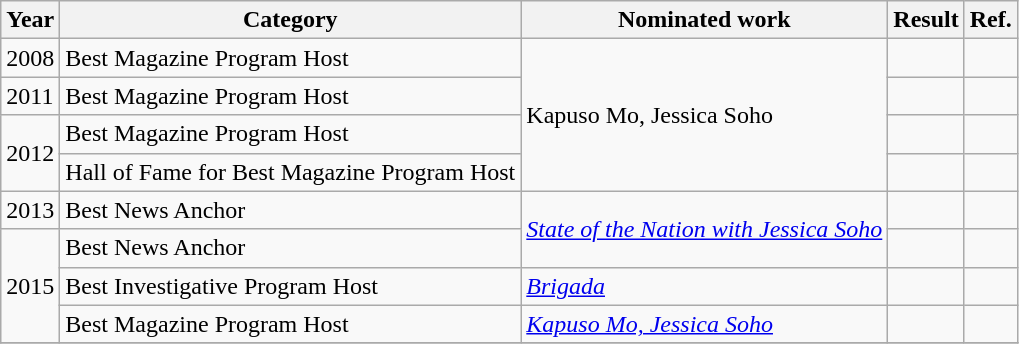<table class="wikitable plainrowheaders sortable">
<tr>
<th>Year</th>
<th>Category</th>
<th>Nominated work</th>
<th>Result</th>
<th>Ref.</th>
</tr>
<tr>
<td>2008</td>
<td>Best Magazine Program Host</td>
<td rowspan='4'>Kapuso Mo, Jessica Soho</td>
<td></td>
<td></td>
</tr>
<tr>
<td>2011</td>
<td>Best Magazine Program Host</td>
<td></td>
<td></td>
</tr>
<tr>
<td rowspan='2'>2012</td>
<td>Best Magazine Program Host</td>
<td></td>
<td></td>
</tr>
<tr>
<td>Hall of Fame for Best Magazine Program Host</td>
<td></td>
<td></td>
</tr>
<tr>
<td>2013</td>
<td>Best News Anchor</td>
<td rowspan='2'><em><a href='#'>State of the Nation with Jessica Soho</a></em></td>
<td></td>
<td></td>
</tr>
<tr>
<td rowspan='3'>2015</td>
<td>Best News Anchor</td>
<td></td>
<td></td>
</tr>
<tr>
<td>Best Investigative Program Host</td>
<td><em><a href='#'>Brigada</a></em></td>
<td></td>
<td></td>
</tr>
<tr>
<td>Best Magazine Program Host</td>
<td><em><a href='#'>Kapuso Mo, Jessica Soho</a></em></td>
<td></td>
<td></td>
</tr>
<tr>
</tr>
</table>
